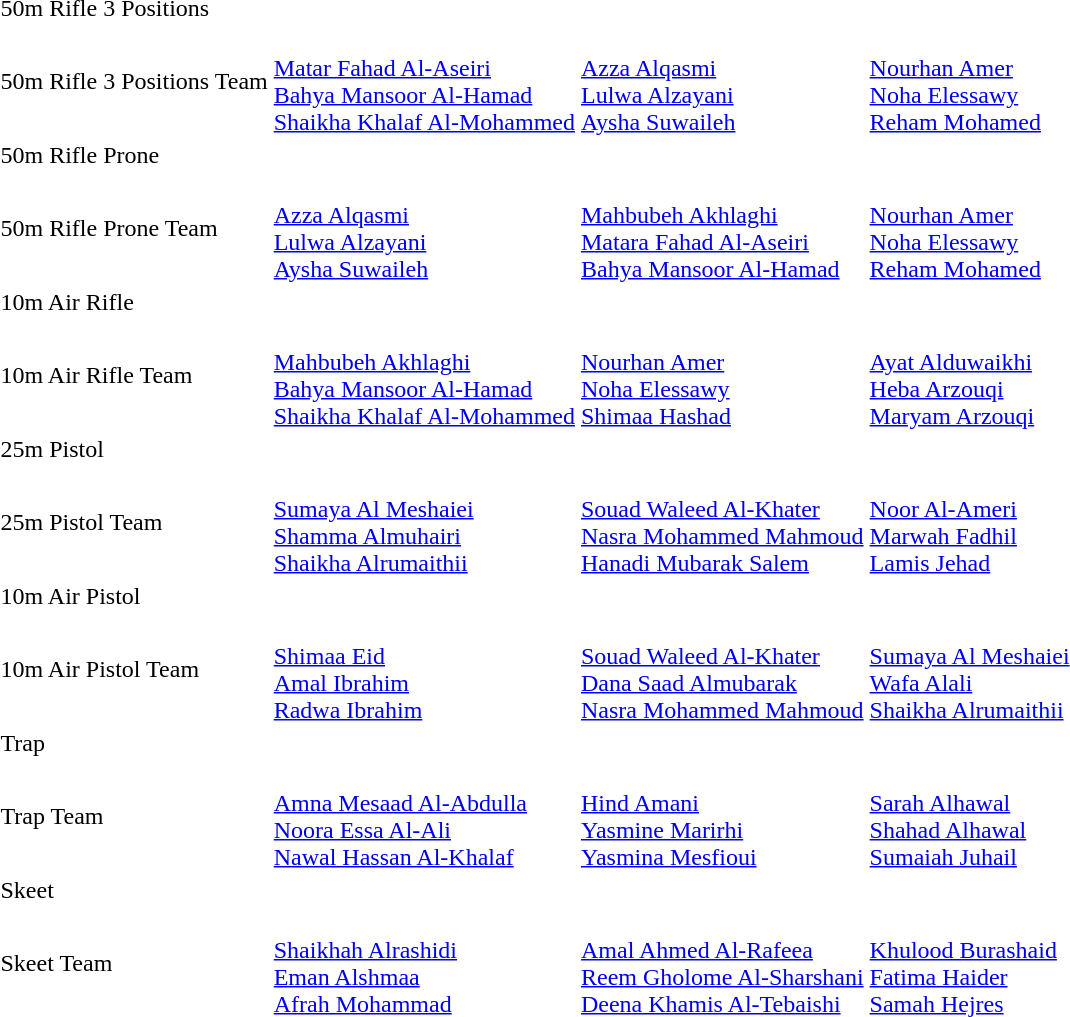<table>
<tr>
<td>50m Rifle 3 Positions</td>
<td></td>
<td></td>
<td></td>
</tr>
<tr>
<td>50m Rifle 3 Positions Team</td>
<td><br><a href='#'>Matar Fahad Al-Aseiri</a><br><a href='#'>Bahya Mansoor Al-Hamad</a><br><a href='#'>Shaikha Khalaf Al-Mohammed</a></td>
<td><br><a href='#'>Azza Alqasmi</a><br><a href='#'>Lulwa Alzayani</a><br><a href='#'>Aysha Suwaileh</a></td>
<td><br><a href='#'>Nourhan Amer</a><br><a href='#'>Noha Elessawy</a><br><a href='#'>Reham Mohamed</a></td>
</tr>
<tr>
<td>50m Rifle Prone</td>
<td></td>
<td></td>
<td></td>
</tr>
<tr>
<td>50m Rifle Prone Team</td>
<td><br><a href='#'>Azza Alqasmi</a><br><a href='#'>Lulwa Alzayani</a><br><a href='#'>Aysha Suwaileh</a></td>
<td><br><a href='#'>Mahbubeh Akhlaghi</a><br><a href='#'>Matara Fahad Al-Aseiri</a><br><a href='#'>Bahya Mansoor Al-Hamad</a></td>
<td><br><a href='#'>Nourhan Amer</a><br><a href='#'>Noha Elessawy</a><br><a href='#'>Reham Mohamed</a></td>
</tr>
<tr>
<td>10m Air Rifle</td>
<td></td>
<td></td>
<td></td>
</tr>
<tr>
<td>10m Air Rifle Team</td>
<td><br><a href='#'>Mahbubeh Akhlaghi</a><br><a href='#'>Bahya Mansoor Al-Hamad</a><br><a href='#'>Shaikha Khalaf Al-Mohammed</a></td>
<td><br><a href='#'>Nourhan Amer</a><br><a href='#'>Noha Elessawy</a><br><a href='#'>Shimaa Hashad</a></td>
<td><br><a href='#'>Ayat Alduwaikhi</a><br><a href='#'>Heba Arzouqi</a><br><a href='#'>Maryam Arzouqi</a></td>
</tr>
<tr>
<td>25m Pistol</td>
<td></td>
<td></td>
<td></td>
</tr>
<tr>
<td>25m Pistol Team</td>
<td><br><a href='#'>Sumaya Al Meshaiei</a><br><a href='#'>Shamma Almuhairi</a><br><a href='#'>Shaikha Alrumaithii</a></td>
<td><br><a href='#'>Souad Waleed Al-Khater</a><br><a href='#'>Nasra Mohammed Mahmoud</a><br><a href='#'>Hanadi Mubarak Salem</a></td>
<td><br><a href='#'>Noor Al-Ameri</a><br><a href='#'>Marwah Fadhil</a><br><a href='#'>Lamis Jehad</a></td>
</tr>
<tr>
<td>10m Air Pistol</td>
<td></td>
<td></td>
<td></td>
</tr>
<tr>
<td>10m Air Pistol Team</td>
<td><br><a href='#'>Shimaa Eid</a><br><a href='#'>Amal Ibrahim</a><br><a href='#'>Radwa Ibrahim</a></td>
<td><br><a href='#'>Souad Waleed Al-Khater</a><br><a href='#'>Dana Saad Almubarak</a><br><a href='#'>Nasra Mohammed Mahmoud</a></td>
<td><br><a href='#'>Sumaya Al Meshaiei</a><br><a href='#'>Wafa Alali</a><br><a href='#'>Shaikha Alrumaithii</a></td>
</tr>
<tr>
<td>Trap</td>
<td></td>
<td></td>
<td></td>
</tr>
<tr>
<td>Trap Team</td>
<td><br><a href='#'>Amna Mesaad Al-Abdulla</a><br><a href='#'>Noora Essa Al-Ali</a><br><a href='#'>Nawal Hassan Al-Khalaf</a></td>
<td><br><a href='#'>Hind Amani</a><br><a href='#'>Yasmine Marirhi</a><br><a href='#'>Yasmina Mesfioui</a></td>
<td><br><a href='#'>Sarah Alhawal</a><br><a href='#'>Shahad Alhawal</a><br><a href='#'>Sumaiah Juhail</a></td>
</tr>
<tr>
<td>Skeet</td>
<td></td>
<td></td>
<td></td>
</tr>
<tr>
<td>Skeet Team</td>
<td><br><a href='#'>Shaikhah Alrashidi</a><br><a href='#'>Eman Alshmaa</a><br><a href='#'>Afrah Mohammad</a></td>
<td><br><a href='#'>Amal Ahmed Al-Rafeea</a><br><a href='#'>Reem Gholome Al-Sharshani</a><br><a href='#'>Deena Khamis Al-Tebaishi</a></td>
<td><br><a href='#'>Khulood Burashaid</a><br><a href='#'>Fatima Haider</a><br><a href='#'>Samah Hejres</a></td>
</tr>
</table>
